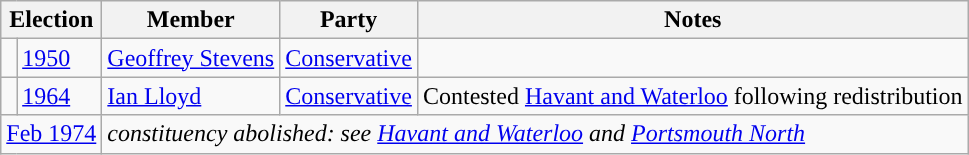<table class="wikitable">
<tr>
<th colspan="2">Election</th>
<th>Member</th>
<th>Party</th>
<th>Notes</th>
</tr>
<tr>
<td style="color:inherit;background-color: "></td>
<td><a href='#'>1950</a></td>
<td><a href='#'>Geoffrey Stevens</a></td>
<td><a href='#'>Conservative</a></td>
<td></td>
</tr>
<tr>
<td style="color:inherit;background-color: "></td>
<td><a href='#'>1964</a></td>
<td><a href='#'>Ian Lloyd</a></td>
<td><a href='#'>Conservative</a></td>
<td>Contested <a href='#'>Havant and Waterloo</a> following redistribution</td>
</tr>
<tr>
<td colspan="2" align="center"><a href='#'>Feb 1974</a></td>
<td colspan=3><em>constituency abolished: see <a href='#'>Havant and Waterloo</a> and <a href='#'>Portsmouth North</a></em></td>
</tr>
</table>
